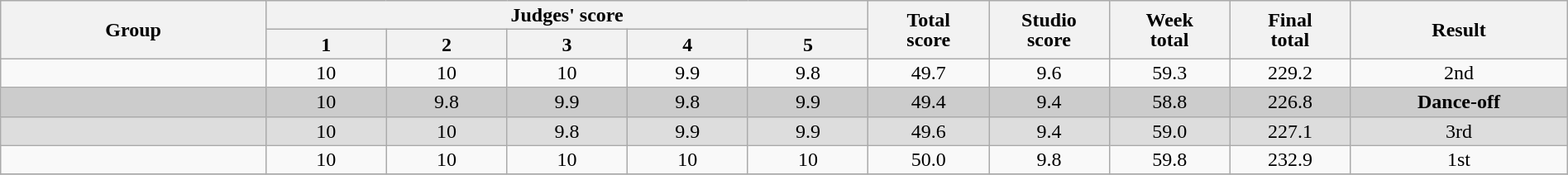<table class="wikitable" style="font-size:100%; line-height:16px; text-align:center" width="100%">
<tr>
<th rowspan=2 width="11.00%">Group</th>
<th colspan=5 width="25.00%">Judges' score</th>
<th rowspan=2 width="05.00%">Total<br>score</th>
<th rowspan=2 width="05.00%">Studio<br>score</th>
<th rowspan=2 width="05.00%">Week<br>total</th>
<th rowspan=2 width="05.00%">Final<br>total</th>
<th rowspan=2 width="09.00%">Result<br></th>
</tr>
<tr>
<th width="05%">1</th>
<th width="05%">2</th>
<th width="05%">3</th>
<th width="05%">4</th>
<th width="05%">5</th>
</tr>
<tr>
<td></td>
<td>10</td>
<td>10</td>
<td>10</td>
<td>9.9</td>
<td>9.8</td>
<td>49.7</td>
<td>9.6</td>
<td>59.3</td>
<td>229.2</td>
<td>2nd</td>
</tr>
<tr bgcolor="CCCCCC">
<td></td>
<td>10</td>
<td>9.8</td>
<td>9.9</td>
<td>9.8</td>
<td>9.9</td>
<td>49.4</td>
<td>9.4</td>
<td>58.8</td>
<td>226.8</td>
<td><strong>Dance-off</strong></td>
</tr>
<tr bgcolor="DDDDDD">
<td></td>
<td>10</td>
<td>10</td>
<td>9.8</td>
<td>9.9</td>
<td>9.9</td>
<td>49.6</td>
<td>9.4</td>
<td>59.0</td>
<td>227.1</td>
<td>3rd</td>
</tr>
<tr>
<td></td>
<td>10</td>
<td>10</td>
<td>10</td>
<td>10</td>
<td>10</td>
<td>50.0</td>
<td>9.8</td>
<td>59.8</td>
<td>232.9</td>
<td>1st</td>
</tr>
<tr>
</tr>
</table>
